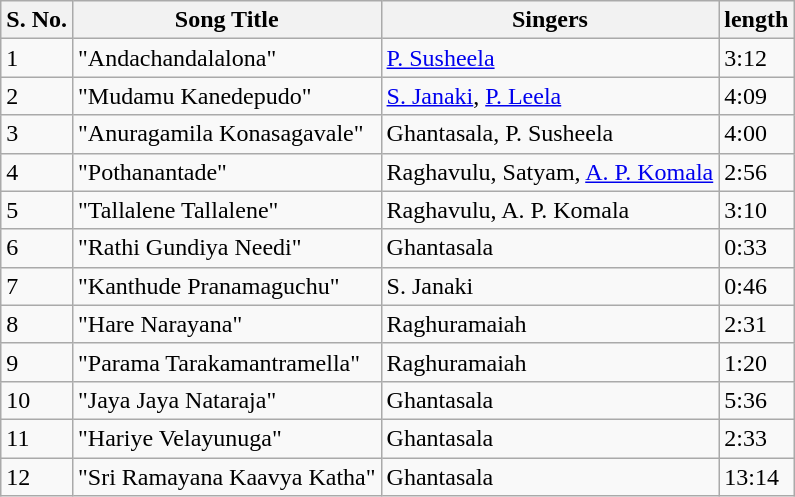<table class="wikitable">
<tr>
<th>S. No.</th>
<th>Song Title</th>
<th>Singers</th>
<th>length</th>
</tr>
<tr>
<td>1</td>
<td>"Andachandalalona"</td>
<td><a href='#'>P. Susheela</a></td>
<td>3:12</td>
</tr>
<tr>
<td>2</td>
<td>"Mudamu Kanedepudo"</td>
<td><a href='#'>S. Janaki</a>, <a href='#'>P. Leela</a></td>
<td>4:09</td>
</tr>
<tr>
<td>3</td>
<td>"Anuragamila Konasagavale"</td>
<td>Ghantasala, P. Susheela</td>
<td>4:00</td>
</tr>
<tr>
<td>4</td>
<td>"Pothanantade"</td>
<td>Raghavulu, Satyam, <a href='#'>A. P. Komala</a></td>
<td>2:56</td>
</tr>
<tr>
<td>5</td>
<td>"Tallalene Tallalene"</td>
<td>Raghavulu, A. P. Komala</td>
<td>3:10</td>
</tr>
<tr>
<td>6</td>
<td>"Rathi Gundiya Needi"</td>
<td>Ghantasala</td>
<td>0:33</td>
</tr>
<tr>
<td>7</td>
<td>"Kanthude Pranamaguchu"</td>
<td>S. Janaki</td>
<td>0:46</td>
</tr>
<tr>
<td>8</td>
<td>"Hare Narayana"</td>
<td>Raghuramaiah</td>
<td>2:31</td>
</tr>
<tr>
<td>9</td>
<td>"Parama Tarakamantramella"</td>
<td>Raghuramaiah</td>
<td>1:20</td>
</tr>
<tr>
<td>10</td>
<td>"Jaya Jaya Nataraja"</td>
<td>Ghantasala</td>
<td>5:36</td>
</tr>
<tr>
<td>11</td>
<td>"Hariye Velayunuga"</td>
<td>Ghantasala</td>
<td>2:33</td>
</tr>
<tr>
<td>12</td>
<td>"Sri Ramayana Kaavya Katha"</td>
<td>Ghantasala</td>
<td>13:14</td>
</tr>
</table>
